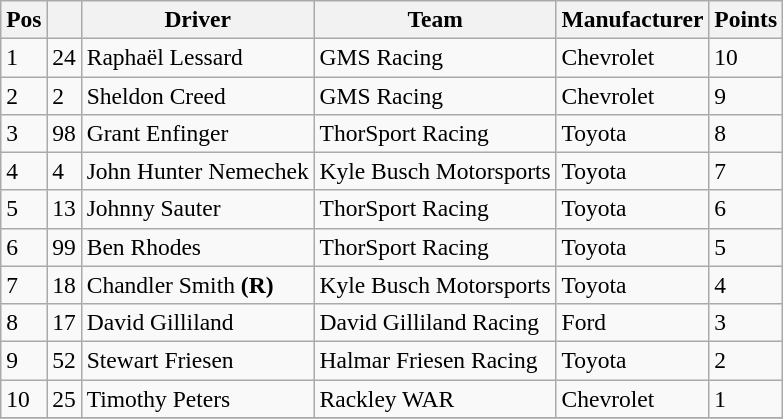<table class="wikitable" style="font-size:98%">
<tr>
<th>Pos</th>
<th></th>
<th>Driver</th>
<th>Team</th>
<th>Manufacturer</th>
<th>Points</th>
</tr>
<tr>
<td>1</td>
<td>24</td>
<td>Raphaël Lessard</td>
<td>GMS Racing</td>
<td>Chevrolet</td>
<td>10</td>
</tr>
<tr>
<td>2</td>
<td>2</td>
<td>Sheldon Creed</td>
<td>GMS Racing</td>
<td>Chevrolet</td>
<td>9</td>
</tr>
<tr>
<td>3</td>
<td>98</td>
<td>Grant Enfinger</td>
<td>ThorSport Racing</td>
<td>Toyota</td>
<td>8</td>
</tr>
<tr>
<td>4</td>
<td>4</td>
<td>John Hunter Nemechek</td>
<td>Kyle Busch Motorsports</td>
<td>Toyota</td>
<td>7</td>
</tr>
<tr>
<td>5</td>
<td>13</td>
<td>Johnny Sauter</td>
<td>ThorSport Racing</td>
<td>Toyota</td>
<td>6</td>
</tr>
<tr>
<td>6</td>
<td>99</td>
<td>Ben Rhodes</td>
<td>ThorSport Racing</td>
<td>Toyota</td>
<td>5</td>
</tr>
<tr>
<td>7</td>
<td>18</td>
<td>Chandler Smith <strong>(R)</strong></td>
<td>Kyle Busch Motorsports</td>
<td>Toyota</td>
<td>4</td>
</tr>
<tr>
<td>8</td>
<td>17</td>
<td>David Gilliland</td>
<td>David Gilliland Racing</td>
<td>Ford</td>
<td>3</td>
</tr>
<tr>
<td>9</td>
<td>52</td>
<td>Stewart Friesen</td>
<td>Halmar Friesen Racing</td>
<td>Toyota</td>
<td>2</td>
</tr>
<tr>
<td>10</td>
<td>25</td>
<td>Timothy Peters</td>
<td>Rackley WAR</td>
<td>Chevrolet</td>
<td>1</td>
</tr>
<tr>
</tr>
</table>
